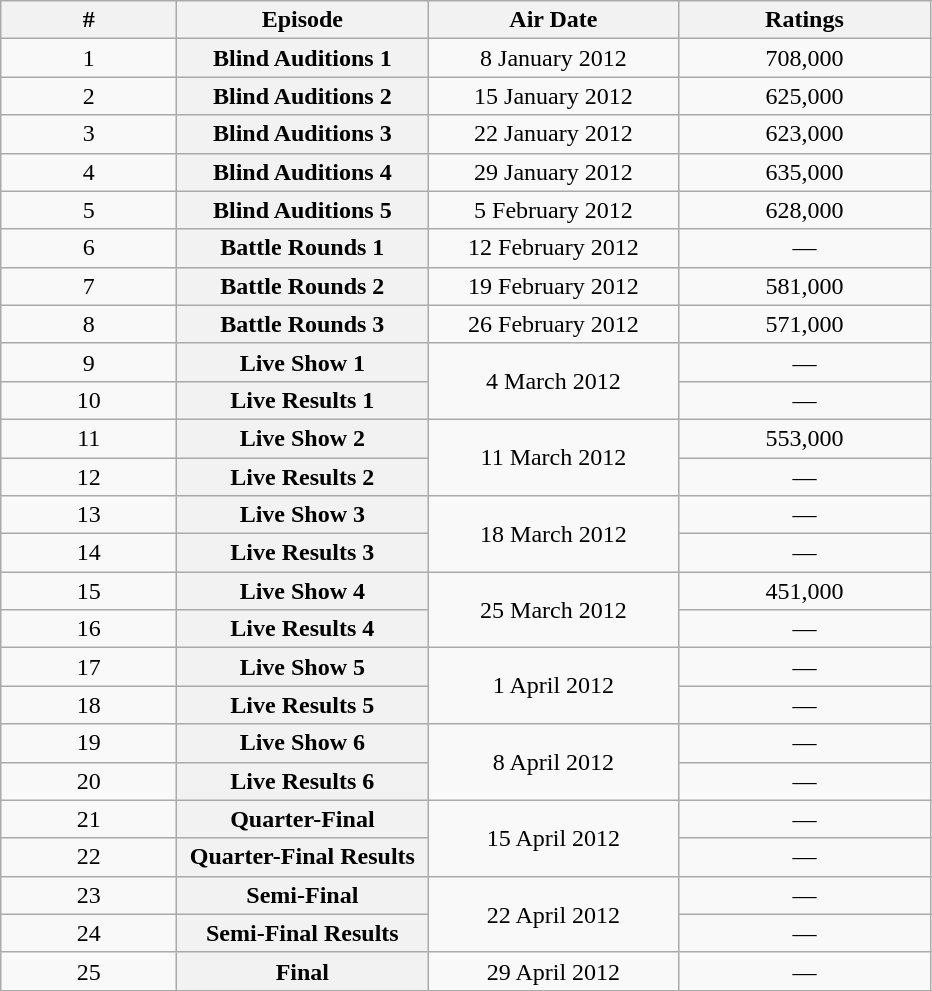<table class="wikitable sortable" style="text-align:center">
<tr>
<th scope="col" style="width:110px;">#</th>
<th scope="col" style="width:160px;">Episode</th>
<th scope="col" style="width:160px;">Air Date</th>
<th scope="col" style="width:160px;">Ratings</th>
</tr>
<tr>
<td>1</td>
<th scope="row">Blind Auditions 1</th>
<td>8 January 2012</td>
<td>708,000</td>
</tr>
<tr>
<td>2</td>
<th scope="row">Blind Auditions 2</th>
<td>15 January 2012</td>
<td>625,000</td>
</tr>
<tr>
<td>3</td>
<th scope="row">Blind Auditions 3</th>
<td>22 January 2012</td>
<td>623,000</td>
</tr>
<tr>
<td>4</td>
<th scope="row">Blind Auditions 4</th>
<td>29 January 2012</td>
<td>635,000</td>
</tr>
<tr>
<td>5</td>
<th scope="row">Blind Auditions 5</th>
<td>5 February 2012</td>
<td>628,000</td>
</tr>
<tr>
<td>6</td>
<th scope="row">Battle Rounds 1</th>
<td>12 February 2012</td>
<td>—</td>
</tr>
<tr>
<td>7</td>
<th scope="row">Battle Rounds 2</th>
<td>19 February 2012</td>
<td>581,000</td>
</tr>
<tr>
<td>8</td>
<th scope="row">Battle Rounds 3</th>
<td>26 February 2012</td>
<td>571,000</td>
</tr>
<tr>
<td>9</td>
<th scope="row">Live Show 1</th>
<td rowspan="2">4 March 2012</td>
<td>—</td>
</tr>
<tr>
<td>10</td>
<th scope="row">Live Results 1</th>
<td>—</td>
</tr>
<tr>
<td>11</td>
<th scope="row">Live Show 2</th>
<td rowspan="2">11 March 2012</td>
<td>553,000</td>
</tr>
<tr>
<td>12</td>
<th scope="row">Live Results 2</th>
<td>—</td>
</tr>
<tr>
<td>13</td>
<th scope="row">Live Show 3</th>
<td rowspan="2">18 March 2012</td>
<td>—</td>
</tr>
<tr>
<td>14</td>
<th scope="row">Live Results 3</th>
<td>—</td>
</tr>
<tr>
<td>15</td>
<th scope="row">Live Show 4</th>
<td rowspan="2">25 March 2012</td>
<td>451,000</td>
</tr>
<tr>
<td>16</td>
<th scope="row">Live Results 4</th>
<td>—</td>
</tr>
<tr>
<td>17</td>
<th scope="row">Live Show 5</th>
<td rowspan="2">1 April 2012</td>
<td>—</td>
</tr>
<tr>
<td>18</td>
<th scope="row">Live Results 5</th>
<td>—</td>
</tr>
<tr>
<td>19</td>
<th scope="row">Live Show 6</th>
<td rowspan="2">8 April 2012</td>
<td>—</td>
</tr>
<tr>
<td>20</td>
<th scope="row">Live Results 6</th>
<td>—</td>
</tr>
<tr>
<td>21</td>
<th scope="row">Quarter-Final</th>
<td rowspan="2">15 April 2012</td>
<td>—</td>
</tr>
<tr>
<td>22</td>
<th scope="row">Quarter-Final Results</th>
<td>—</td>
</tr>
<tr>
<td>23</td>
<th scope="row">Semi-Final</th>
<td rowspan="2">22 April 2012</td>
<td>—</td>
</tr>
<tr>
<td>24</td>
<th scope="row">Semi-Final Results</th>
<td>—</td>
</tr>
<tr>
<td>25</td>
<th scope="row">Final</th>
<td>29 April 2012</td>
<td>—</td>
</tr>
</table>
